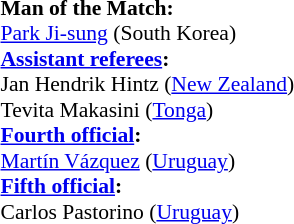<table width=50% style="font-size: 90%">
<tr>
<td><br><strong>Man of the Match:</strong>
<br><a href='#'>Park Ji-sung</a> (South Korea)<br><strong><a href='#'>Assistant referees</a>:</strong>
<br>Jan Hendrik Hintz (<a href='#'>New Zealand</a>)
<br>Tevita Makasini (<a href='#'>Tonga</a>)
<br><strong><a href='#'>Fourth official</a>:</strong>
<br><a href='#'>Martín Vázquez</a> (<a href='#'>Uruguay</a>)
<br><strong><a href='#'>Fifth official</a>:</strong>
<br>Carlos Pastorino (<a href='#'>Uruguay</a>)</td>
</tr>
</table>
